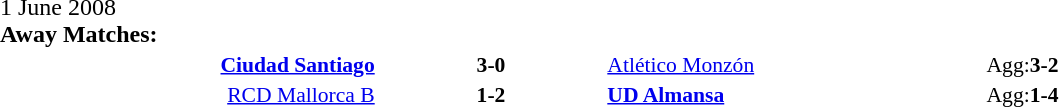<table width=100% cellspacing=1>
<tr>
<th width=20%></th>
<th width=12%></th>
<th width=20%></th>
<th></th>
</tr>
<tr>
<td>1 June 2008<br><strong>Away Matches:</strong></td>
</tr>
<tr style=font-size:90%>
<td align=right><strong><a href='#'>Ciudad Santiago</a></strong></td>
<td align=center><strong>3-0</strong></td>
<td><a href='#'>Atlético Monzón</a></td>
<td>Agg:<strong>3-2</strong></td>
</tr>
<tr style=font-size:90%>
<td align=right><a href='#'>RCD Mallorca B</a></td>
<td align=center><strong>1-2</strong></td>
<td><strong><a href='#'>UD Almansa</a></strong></td>
<td>Agg:<strong>1-4</strong></td>
</tr>
</table>
